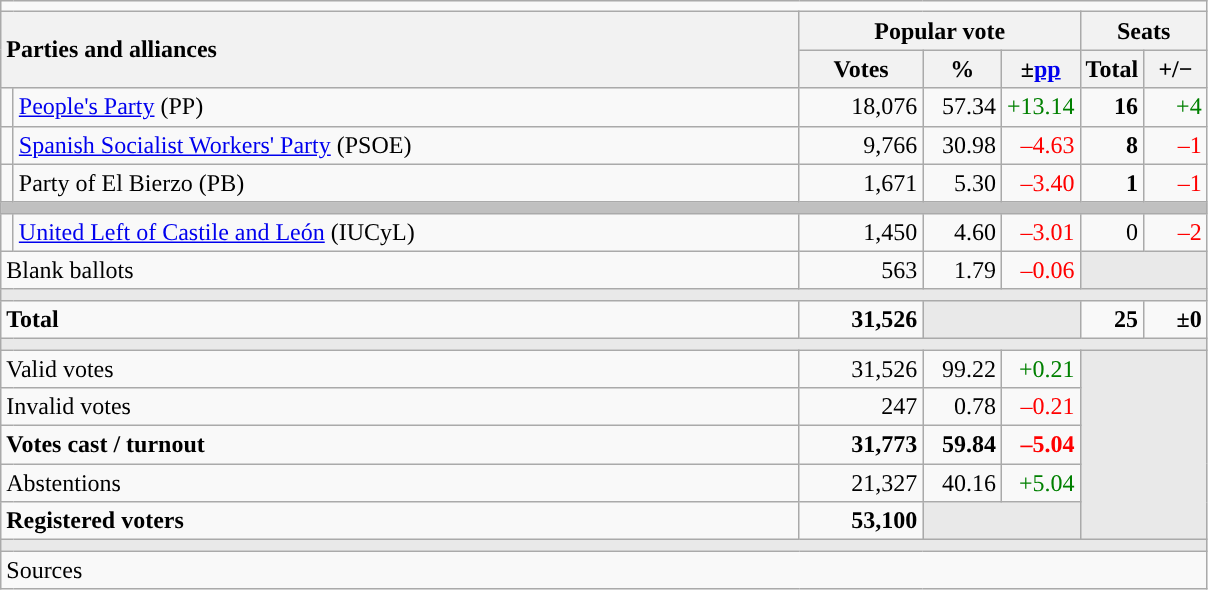<table class="wikitable" style="text-align:right;">
<tr>
<td colspan="7"></td>
</tr>
<tr>
<th style="text-align:left;" rowspan="2" colspan="2" width="525">Parties and alliances</th>
<th colspan="3">Popular vote</th>
<th colspan="2">Seats</th>
</tr>
<tr>
<th width="75">Votes</th>
<th width="45">%</th>
<th width="45">±<a href='#'>pp</a></th>
<th width="35">Total</th>
<th width="35">+/−</th>
</tr>
<tr>
<td width="1" style="color:inherit;background:"></td>
<td align="left"><a href='#'>People's Party</a> (PP)</td>
<td>18,076</td>
<td>57.34</td>
<td style="color:green;">+13.14</td>
<td><strong>16</strong></td>
<td style="color:green;">+4</td>
</tr>
<tr>
<td style="color:inherit;background:"></td>
<td align="left"><a href='#'>Spanish Socialist Workers' Party</a> (PSOE)</td>
<td>9,766</td>
<td>30.98</td>
<td style="color:red;">–4.63</td>
<td><strong>8</strong></td>
<td style="color:red;">–1</td>
</tr>
<tr>
<td style="color:inherit;background:"></td>
<td align="left">Party of El Bierzo (PB)</td>
<td>1,671</td>
<td>5.30</td>
<td style="color:red;">–3.40</td>
<td><strong>1</strong></td>
<td style="color:red;">–1</td>
</tr>
<tr>
<td colspan="7" bgcolor="#C0C0C0"></td>
</tr>
<tr>
<td style="color:inherit;background:"></td>
<td align="left"><a href='#'>United Left of Castile and León</a> (IUCyL)</td>
<td>1,450</td>
<td>4.60</td>
<td style="color:red;">–3.01</td>
<td>0</td>
<td style="color:red;">–2</td>
</tr>
<tr>
<td align="left" colspan="2">Blank ballots</td>
<td>563</td>
<td>1.79</td>
<td style="color:red;">–0.06</td>
<td bgcolor="#E9E9E9" colspan="2"></td>
</tr>
<tr>
<td colspan="7" bgcolor="#E9E9E9"></td>
</tr>
<tr style="font-weight:bold;">
<td align="left" colspan="2">Total</td>
<td>31,526</td>
<td bgcolor="#E9E9E9" colspan="2"></td>
<td>25</td>
<td>±0</td>
</tr>
<tr>
<td colspan="7" bgcolor="#E9E9E9"></td>
</tr>
<tr>
<td align="left" colspan="2">Valid votes</td>
<td>31,526</td>
<td>99.22</td>
<td style="color:green;">+0.21</td>
<td bgcolor="#E9E9E9" colspan="2" rowspan="5"></td>
</tr>
<tr>
<td align="left" colspan="2">Invalid votes</td>
<td>247</td>
<td>0.78</td>
<td style="color:red;">–0.21</td>
</tr>
<tr style="font-weight:bold;">
<td align="left" colspan="2">Votes cast / turnout</td>
<td>31,773</td>
<td>59.84</td>
<td style="color:red;">–5.04</td>
</tr>
<tr>
<td align="left" colspan="2">Abstentions</td>
<td>21,327</td>
<td>40.16</td>
<td style="color:green;">+5.04</td>
</tr>
<tr style="font-weight:bold;">
<td align="left" colspan="2">Registered voters</td>
<td>53,100</td>
<td bgcolor="#E9E9E9" colspan="2"></td>
</tr>
<tr>
<td colspan="7" bgcolor="#E9E9E9"></td>
</tr>
<tr>
<td align="left" colspan="7">Sources</td>
</tr>
</table>
